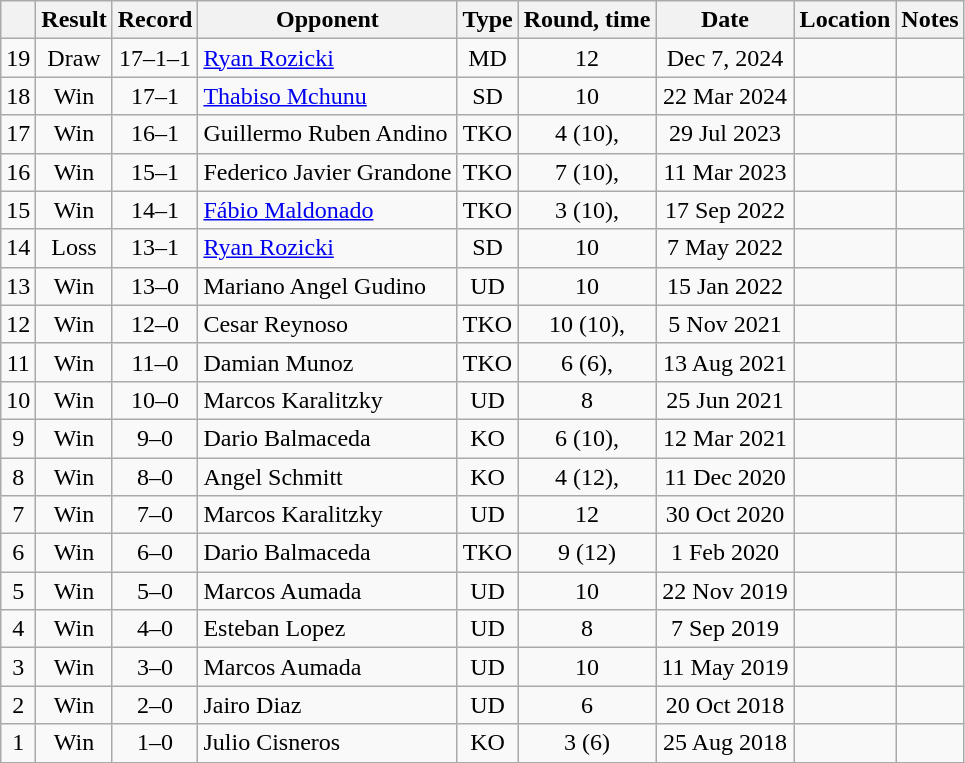<table class="wikitable" style="text-align:center">
<tr>
<th></th>
<th>Result</th>
<th>Record</th>
<th>Opponent</th>
<th>Type</th>
<th>Round, time</th>
<th>Date</th>
<th>Location</th>
<th>Notes</th>
</tr>
<tr>
<td>19</td>
<td>Draw</td>
<td>17–1–1</td>
<td align=left><a href='#'>Ryan Rozicki</a></td>
<td>MD</td>
<td>12</td>
<td>Dec 7, 2024</td>
<td align=left></td>
<td style="text-align:left;"></td>
</tr>
<tr>
<td>18</td>
<td>Win</td>
<td>17–1</td>
<td align="left"><a href='#'>Thabiso Mchunu</a></td>
<td>SD</td>
<td>10</td>
<td>22 Mar 2024</td>
<td style="text-align:left;"></td>
<td style="text-align:left;"></td>
</tr>
<tr>
<td>17</td>
<td>Win</td>
<td>16–1</td>
<td align="left">Guillermo Ruben Andino</td>
<td>TKO</td>
<td>4 (10), </td>
<td>29 Jul 2023</td>
<td style="text-align:left;"></td>
<td></td>
</tr>
<tr>
<td>16</td>
<td>Win</td>
<td>15–1</td>
<td align="left">Federico Javier Grandone</td>
<td>TKO</td>
<td>7 (10), </td>
<td>11 Mar 2023</td>
<td style="text-align:left;"></td>
<td></td>
</tr>
<tr>
<td>15</td>
<td>Win</td>
<td>14–1</td>
<td align="left"><a href='#'>Fábio Maldonado</a></td>
<td>TKO</td>
<td>3 (10), </td>
<td>17 Sep 2022</td>
<td style="text-align:left;"></td>
<td style="text-align:left;"></td>
</tr>
<tr>
<td>14</td>
<td>Loss</td>
<td>13–1</td>
<td align=left><a href='#'>Ryan Rozicki</a></td>
<td>SD</td>
<td>10</td>
<td>7 May 2022</td>
<td style="text-align:left;"></td>
<td style="text-align:left;"></td>
</tr>
<tr>
<td>13</td>
<td>Win</td>
<td>13–0</td>
<td align=left>Mariano Angel Gudino</td>
<td>UD</td>
<td>10</td>
<td>15 Jan 2022</td>
<td style="text-align:left;"></td>
<td style="text-align:left;"></td>
</tr>
<tr>
<td>12</td>
<td>Win</td>
<td>12–0</td>
<td align=left>Cesar Reynoso</td>
<td>TKO</td>
<td>10 (10), </td>
<td>5 Nov 2021</td>
<td style="text-align:left;"></td>
<td></td>
</tr>
<tr>
<td>11</td>
<td>Win</td>
<td>11–0</td>
<td align=left>Damian Munoz</td>
<td>TKO</td>
<td>6 (6), </td>
<td>13 Aug 2021</td>
<td style="text-align:left;"></td>
<td></td>
</tr>
<tr>
<td>10</td>
<td>Win</td>
<td>10–0</td>
<td align=left>Marcos Karalitzky</td>
<td>UD</td>
<td>8</td>
<td>25 Jun 2021</td>
<td style="text-align:left;"></td>
<td></td>
</tr>
<tr>
<td>9</td>
<td>Win</td>
<td>9–0</td>
<td align=left>Dario Balmaceda</td>
<td>KO</td>
<td>6 (10), </td>
<td>12 Mar 2021</td>
<td style="text-align:left;"></td>
<td style="text-align:left;"></td>
</tr>
<tr>
<td>8</td>
<td>Win</td>
<td>8–0</td>
<td align=left>Angel Schmitt</td>
<td>KO</td>
<td>4 (12), </td>
<td>11 Dec 2020</td>
<td style="text-align:left;"></td>
<td style="text-align:left;"></td>
</tr>
<tr>
<td>7</td>
<td>Win</td>
<td>7–0</td>
<td align=left>Marcos Karalitzky</td>
<td>UD</td>
<td>12</td>
<td>30 Oct 2020</td>
<td style="text-align:left;"></td>
<td style="text-align:left;"></td>
</tr>
<tr>
<td>6</td>
<td>Win</td>
<td>6–0</td>
<td align=left>Dario Balmaceda</td>
<td>TKO</td>
<td>9 (12)</td>
<td>1 Feb 2020</td>
<td style="text-align:left;"></td>
<td style="text-align:left;"></td>
</tr>
<tr>
<td>5</td>
<td>Win</td>
<td>5–0</td>
<td align=left>Marcos Aumada</td>
<td>UD</td>
<td>10</td>
<td>22 Nov 2019</td>
<td style="text-align:left;"></td>
<td style="text-align:left;"></td>
</tr>
<tr>
<td>4</td>
<td>Win</td>
<td>4–0</td>
<td align=left>Esteban Lopez</td>
<td>UD</td>
<td>8</td>
<td>7 Sep 2019</td>
<td style="text-align:left;"></td>
<td></td>
</tr>
<tr>
<td>3</td>
<td>Win</td>
<td>3–0</td>
<td align=left>Marcos Aumada</td>
<td>UD</td>
<td>10</td>
<td>11 May 2019</td>
<td style="text-align:left;"></td>
<td style="text-align:left;"></td>
</tr>
<tr>
<td>2</td>
<td>Win</td>
<td>2–0</td>
<td align=left>Jairo Diaz</td>
<td>UD</td>
<td>6</td>
<td>20 Oct 2018</td>
<td style="text-align:left;"></td>
<td></td>
</tr>
<tr>
<td>1</td>
<td>Win</td>
<td>1–0</td>
<td align=left>Julio Cisneros</td>
<td>KO</td>
<td>3 (6)</td>
<td>25 Aug 2018</td>
<td style="text-align:left;"></td>
<td></td>
</tr>
</table>
